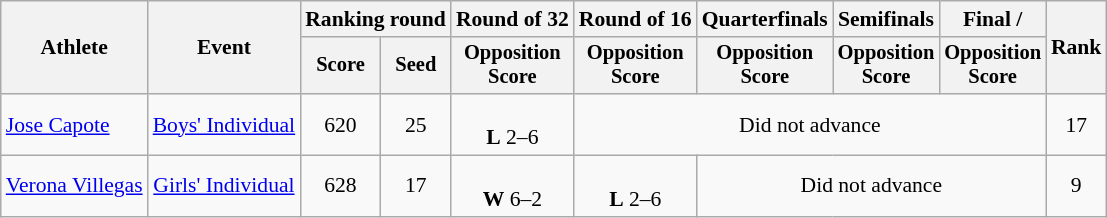<table class="wikitable" style="font-size:90%;">
<tr>
<th rowspan="2">Athlete</th>
<th rowspan="2">Event</th>
<th colspan="2">Ranking round</th>
<th>Round of 32</th>
<th>Round of 16</th>
<th>Quarterfinals</th>
<th>Semifinals</th>
<th>Final / </th>
<th rowspan=2>Rank</th>
</tr>
<tr style="font-size:95%">
<th>Score</th>
<th>Seed</th>
<th>Opposition<br>Score</th>
<th>Opposition<br>Score</th>
<th>Opposition<br>Score</th>
<th>Opposition<br>Score</th>
<th>Opposition<br>Score</th>
</tr>
<tr align=center>
<td align=left><a href='#'>Jose Capote</a></td>
<td><a href='#'>Boys' Individual</a></td>
<td>620</td>
<td>25</td>
<td><br><strong>L</strong> 2–6</td>
<td colspan=4>Did not advance</td>
<td>17</td>
</tr>
<tr align=center>
<td align=left><a href='#'>Verona Villegas</a></td>
<td><a href='#'>Girls' Individual</a></td>
<td>628</td>
<td>17</td>
<td><br><strong>W</strong> 6–2</td>
<td><br><strong>L</strong> 2–6</td>
<td colspan=3>Did not advance</td>
<td>9</td>
</tr>
</table>
